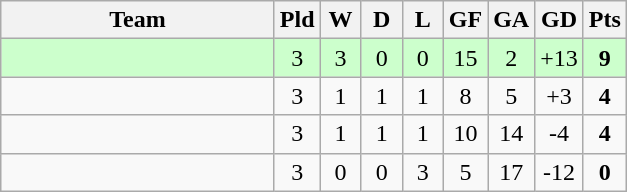<table class="wikitable" style="text-align: center;">
<tr>
<th width="175">Team</th>
<th width="20">Pld</th>
<th width="20">W</th>
<th width="20">D</th>
<th width="20">L</th>
<th width="20">GF</th>
<th width="20">GA</th>
<th width="20">GD</th>
<th width="20">Pts</th>
</tr>
<tr bgcolor="#ccffcc">
<td style="text-align:left;"></td>
<td>3</td>
<td>3</td>
<td>0</td>
<td>0</td>
<td>15</td>
<td>2</td>
<td>+13</td>
<td><strong>9</strong></td>
</tr>
<tr align=center>
<td style="text-align:left;"><strong></strong></td>
<td>3</td>
<td>1</td>
<td>1</td>
<td>1</td>
<td>8</td>
<td>5</td>
<td>+3</td>
<td><strong>4</strong></td>
</tr>
<tr align=center>
<td style="text-align:left;"></td>
<td>3</td>
<td>1</td>
<td>1</td>
<td>1</td>
<td>10</td>
<td>14</td>
<td>-4</td>
<td><strong>4</strong></td>
</tr>
<tr align=center>
<td style="text-align:left;"></td>
<td>3</td>
<td>0</td>
<td>0</td>
<td>3</td>
<td>5</td>
<td>17</td>
<td>-12</td>
<td><strong>0</strong></td>
</tr>
</table>
